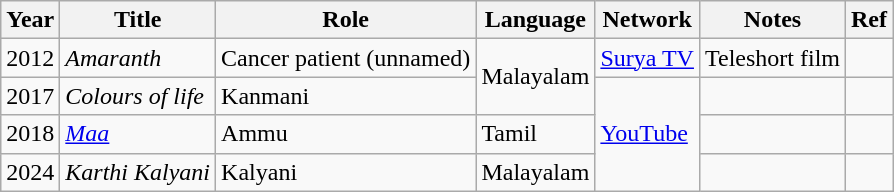<table class="wikitable sortable">
<tr>
<th>Year</th>
<th>Title</th>
<th>Role</th>
<th>Language</th>
<th>Network</th>
<th>Notes</th>
<th>Ref</th>
</tr>
<tr>
<td>2012</td>
<td><em>Amaranth</em></td>
<td>Cancer patient (unnamed)</td>
<td rowspan="2">Malayalam</td>
<td><a href='#'>Surya TV</a></td>
<td>Teleshort film</td>
<td></td>
</tr>
<tr>
<td>2017</td>
<td><em>Colours of life</em></td>
<td>Kanmani</td>
<td rowspan="3"><a href='#'>YouTube</a></td>
<td></td>
<td></td>
</tr>
<tr>
<td>2018</td>
<td><em><a href='#'>Maa</a></em></td>
<td>Ammu</td>
<td>Tamil</td>
<td></td>
<td><br></td>
</tr>
<tr>
<td>2024</td>
<td><em>Karthi Kalyani</em></td>
<td>Kalyani</td>
<td>Malayalam</td>
<td></td>
<td></td>
</tr>
</table>
